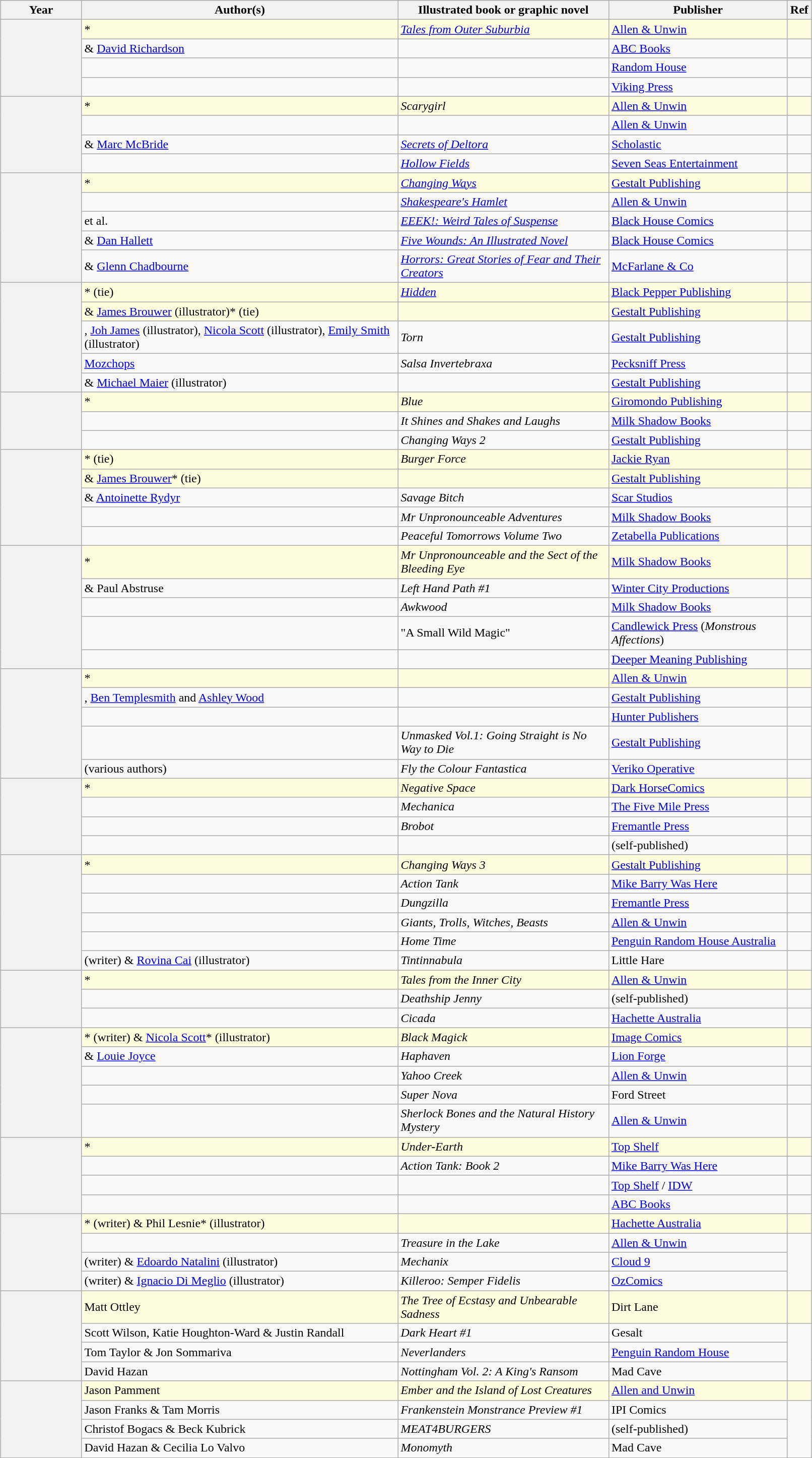<table class="sortable wikitable" style="width:85%; margin:1em auto 1em auto;">
<tr>
<th style="width:10%;">Year</th>
<th style="width:39%;">Author(s)</th>
<th style="width:26%;">Illustrated book or graphic novel</th>
<th style="width:22%;">Publisher</th>
<th style="width:3%;" class="unsortable">Ref</th>
</tr>
<tr style="background:lightyellow;">
<th rowspan="4" style="text-align:center;"></th>
<td>*</td>
<td><em><a href='#'>Tales from Outer Suburbia</a></em></td>
<td><a href='#'>Allen & Unwin</a></td>
<td></td>
</tr>
<tr>
<td> & <a href='#'>David Richardson</a></td>
<td></td>
<td><a href='#'>ABC Books</a></td>
<td></td>
</tr>
<tr>
<td></td>
<td></td>
<td><a href='#'>Random House</a></td>
<td></td>
</tr>
<tr>
<td></td>
<td></td>
<td><a href='#'>Viking Press</a></td>
<td></td>
</tr>
<tr style="background:lightyellow;">
<th rowspan="4" style="text-align:center;"></th>
<td>*</td>
<td><em>Scarygirl</em></td>
<td><a href='#'>Allen & Unwin</a></td>
<td></td>
</tr>
<tr>
<td></td>
<td></td>
<td><a href='#'>Allen & Unwin</a></td>
<td></td>
</tr>
<tr>
<td> & <a href='#'>Marc McBride</a></td>
<td><em><a href='#'>Secrets of Deltora</a></em></td>
<td><a href='#'>Scholastic</a></td>
<td></td>
</tr>
<tr>
<td></td>
<td><em><a href='#'>Hollow Fields</a></em></td>
<td><a href='#'>Seven Seas Entertainment</a></td>
<td></td>
</tr>
<tr style="background:lightyellow;">
<th rowspan="5" style="text-align:center;"></th>
<td>*</td>
<td><em><a href='#'>Changing Ways</a></em></td>
<td><a href='#'>Gestalt Publishing</a></td>
<td></td>
</tr>
<tr>
<td></td>
<td><em><a href='#'>Shakespeare's Hamlet</a></em></td>
<td><a href='#'>Allen & Unwin</a></td>
<td></td>
</tr>
<tr>
<td> et al.</td>
<td><em><a href='#'>EEEK!: Weird Tales of Suspense</a></em></td>
<td><a href='#'>Black House Comics</a></td>
<td></td>
</tr>
<tr>
<td> & <a href='#'>Dan Hallett</a></td>
<td><em><a href='#'>Five Wounds: An Illustrated Novel</a></em></td>
<td><a href='#'>Black House Comics</a></td>
<td></td>
</tr>
<tr>
<td> & <a href='#'>Glenn Chadbourne</a></td>
<td><em><a href='#'>Horrors: Great Stories of Fear and Their Creators</a></em></td>
<td><a href='#'>McFarlane & Co</a></td>
<td></td>
</tr>
<tr style="background:lightyellow;">
<th rowspan="5" style="text-align:center;"></th>
<td>* (tie)</td>
<td><em><a href='#'>Hidden</a></em></td>
<td><a href='#'>Black Pepper Publishing</a></td>
<td></td>
</tr>
<tr style="background:lightyellow;">
<td> & <a href='#'>James Brouwer</a> (illustrator)* (tie)</td>
<td></td>
<td><a href='#'>Gestalt Publishing</a></td>
<td></td>
</tr>
<tr>
<td>, <a href='#'>Joh James</a> (illustrator), <a href='#'>Nicola Scott</a> (illustrator), <a href='#'>Emily Smith</a> (illustrator)</td>
<td><em>Torn</em></td>
<td><a href='#'>Gestalt Publishing</a></td>
<td></td>
</tr>
<tr>
<td><a href='#'>Mozchops</a></td>
<td><em>Salsa Invertebraxa</em></td>
<td><a href='#'>Pecksniff Press</a></td>
<td></td>
</tr>
<tr>
<td> & <a href='#'>Michael Maier</a> (illustrator)</td>
<td></td>
<td><a href='#'>Gestalt Publishing</a></td>
<td></td>
</tr>
<tr style="background:lightyellow;">
<th rowspan="3" style="text-align:center;"></th>
<td>*</td>
<td><em>Blue</em></td>
<td><a href='#'>Giromondo Publishing</a></td>
<td></td>
</tr>
<tr>
<td></td>
<td><em>It Shines and Shakes and Laughs</em></td>
<td><a href='#'>Milk Shadow Books</a></td>
<td></td>
</tr>
<tr>
<td></td>
<td><em>Changing Ways 2</em></td>
<td><a href='#'>Gestalt Publishing</a></td>
<td></td>
</tr>
<tr style="background:lightyellow;">
<th rowspan="5" style="text-align:center;"></th>
<td>* (tie)</td>
<td><em>Burger Force</em></td>
<td><a href='#'>Jackie Ryan</a></td>
<td></td>
</tr>
<tr style="background:lightyellow;">
<td> & <a href='#'>James Brouwer</a>* (tie)</td>
<td><em></em></td>
<td><a href='#'>Gestalt Publishing</a></td>
<td></td>
</tr>
<tr>
<td> & <a href='#'>Antoinette Rydyr</a></td>
<td><em>Savage Bitch</em></td>
<td><a href='#'>Scar Studios</a></td>
<td></td>
</tr>
<tr>
<td></td>
<td><em>Mr Unpronounceable Adventures</em></td>
<td><a href='#'>Milk Shadow Books</a></td>
<td></td>
</tr>
<tr>
<td></td>
<td><em>Peaceful Tomorrows Volume Two</em></td>
<td><a href='#'>Zetabella Publications</a></td>
<td></td>
</tr>
<tr style="background:lightyellow;">
<th rowspan="5" style="text-align:center;"></th>
<td>*</td>
<td><em>Mr Unpronounceable and the Sect of the Bleeding Eye</em></td>
<td><a href='#'>Milk Shadow Books</a></td>
<td></td>
</tr>
<tr>
<td> & Paul Abstruse</td>
<td><em>Left Hand Path #1</em></td>
<td><a href='#'>Winter City Productions</a></td>
<td></td>
</tr>
<tr>
<td></td>
<td><em>Awkwood</em></td>
<td><a href='#'>Milk Shadow Books</a></td>
<td></td>
</tr>
<tr>
<td></td>
<td>"A Small Wild Magic"</td>
<td><a href='#'>Candlewick Press</a> (<em>Monstrous Affections</em>)</td>
<td></td>
</tr>
<tr>
<td></td>
<td></td>
<td><a href='#'>Deeper Meaning Publishing</a></td>
<td></td>
</tr>
<tr style="background:lightyellow;">
<th rowspan="5" style="text-align:center;"></th>
<td>*</td>
<td><em></em></td>
<td><a href='#'>Allen & Unwin</a></td>
<td></td>
</tr>
<tr>
<td>, <a href='#'>Ben Templesmith</a> and <a href='#'>Ashley Wood</a></td>
<td><em></em></td>
<td><a href='#'>Gestalt Publishing</a></td>
<td></td>
</tr>
<tr>
<td></td>
<td><em></em></td>
<td><a href='#'>Hunter Publishers</a></td>
<td></td>
</tr>
<tr>
<td></td>
<td><em>Unmasked Vol.1: Going Straight is No Way to Die</em></td>
<td><a href='#'>Gestalt Publishing</a></td>
<td></td>
</tr>
<tr>
<td>(various authors)</td>
<td><em>Fly the Colour Fantastica</em></td>
<td><a href='#'>Veriko Operative</a></td>
<td></td>
</tr>
<tr style="background:lightyellow;">
<th rowspan="4" style="text-align:center;"></th>
<td>*</td>
<td><em>Negative Space</em></td>
<td><a href='#'>Dark HorseComics</a></td>
<td></td>
</tr>
<tr>
<td></td>
<td><em>Mechanica</em></td>
<td><a href='#'>The Five Mile Press</a></td>
<td></td>
</tr>
<tr>
<td></td>
<td><em>Brobot</em></td>
<td><a href='#'>Fremantle Press</a></td>
<td></td>
</tr>
<tr>
<td></td>
<td><em></em></td>
<td>(self-published)</td>
<td></td>
</tr>
<tr style="background:lightyellow;">
<th rowspan="6" style="text-align:center;"></th>
<td>*</td>
<td><em>Changing Ways 3</em></td>
<td><a href='#'>Gestalt Publishing</a></td>
<td></td>
</tr>
<tr>
<td></td>
<td><em>Action Tank</em></td>
<td><a href='#'>Mike Barry Was Here</a></td>
<td></td>
</tr>
<tr>
<td></td>
<td><em>Dungzilla</em></td>
<td><a href='#'>Fremantle Press</a></td>
<td></td>
</tr>
<tr>
<td></td>
<td><em>Giants, Trolls, Witches, Beasts</em></td>
<td><a href='#'>Allen & Unwin</a></td>
<td></td>
</tr>
<tr>
<td></td>
<td><em>Home Time</em></td>
<td><a href='#'>Penguin Random House Australia</a></td>
<td></td>
</tr>
<tr>
<td> (writer) & <a href='#'>Rovina Cai</a> (illustrator)</td>
<td><em>Tintinnabula</em></td>
<td>Little Hare</td>
<td></td>
</tr>
<tr style="background:lightyellow;">
<th rowspan="3" align="center"></th>
<td>*</td>
<td><em>Tales from the Inner City</em></td>
<td><a href='#'>Allen & Unwin</a></td>
<td></td>
</tr>
<tr>
<td></td>
<td><em>Deathship Jenny</em></td>
<td>(self-published)</td>
<td></td>
</tr>
<tr>
<td></td>
<td><em>Cicada</em></td>
<td><a href='#'>Hachette Australia</a></td>
<td></td>
</tr>
<tr style="background:lightyellow;">
<th rowspan="5" align="center"></th>
<td>* (writer) & <a href='#'>Nicola Scott</a>* (illustrator)</td>
<td><em>Black Magick</em></td>
<td><a href='#'>Image Comics</a></td>
<td></td>
</tr>
<tr>
<td> & <a href='#'>Louie Joyce</a></td>
<td><em>Haphaven</em></td>
<td><a href='#'>Lion Forge</a></td>
<td></td>
</tr>
<tr>
<td></td>
<td><em>Yahoo Creek</em></td>
<td><a href='#'>Allen & Unwin</a></td>
<td></td>
</tr>
<tr>
<td></td>
<td><em>Super Nova</em></td>
<td>Ford Street</td>
<td></td>
</tr>
<tr>
<td></td>
<td><em>Sherlock Bones and the Natural History Mystery</em></td>
<td><a href='#'>Allen & Unwin</a></td>
<td></td>
</tr>
<tr style="background:lightyellow;">
<th rowspan="4" align="center"></th>
<td>*</td>
<td><em>Under-Earth</em></td>
<td><a href='#'>Top Shelf</a></td>
<td></td>
</tr>
<tr>
<td></td>
<td><em>Action Tank: Book 2</em></td>
<td><a href='#'>Mike Barry Was Here</a></td>
<td></td>
</tr>
<tr>
<td></td>
<td></td>
<td><a href='#'>Top Shelf</a> / <a href='#'>IDW</a></td>
<td></td>
</tr>
<tr>
<td></td>
<td></td>
<td><a href='#'>ABC Books</a></td>
<td></td>
</tr>
<tr style="background:lightyellow;">
<th rowspan="4"></th>
<td>* (writer) & Phil Lesnie* (illustrator)</td>
<td></td>
<td><a href='#'>Hachette Australia</a></td>
<td></td>
</tr>
<tr>
<td></td>
<td><em>Treasure in the Lake</em></td>
<td><a href='#'>Allen & Unwin</a></td>
<td rowspan="3"></td>
</tr>
<tr>
<td> (writer) & <a href='#'>Edoardo Natalini</a> (illustrator)</td>
<td><em>Mechanix</em></td>
<td><a href='#'>Cloud 9</a></td>
</tr>
<tr>
<td> (writer) & <a href='#'>Ignacio Di Meglio</a> (illustrator)</td>
<td><em>Killeroo: Semper Fidelis</em></td>
<td><a href='#'>OzComics</a></td>
</tr>
<tr style="background:lightyellow;">
<th rowspan="4"></th>
<td>Matt Ottley</td>
<td><em>The Tree of Ecstasy and Unbearable Sadness</em></td>
<td>Dirt Lane</td>
<td></td>
</tr>
<tr>
<td>Scott Wilson, Katie Houghton-Ward & Justin Randall</td>
<td><em>Dark Heart #1</em></td>
<td>Gesalt</td>
<td rowspan="3"></td>
</tr>
<tr>
<td>Tom Taylor & Jon Sommariva</td>
<td><em>Neverlanders</em></td>
<td><a href='#'>Penguin Random House</a></td>
</tr>
<tr>
<td>David Hazan</td>
<td><em>Nottingham Vol. 2: A King's Ransom</em></td>
<td>Mad Cave</td>
</tr>
<tr style="background:lightyellow;">
<th rowspan="4"></th>
<td>Jason Pamment</td>
<td><em>Ember and the Island of Lost Creatures</em></td>
<td><a href='#'>Allen and Unwin</a></td>
<td></td>
</tr>
<tr>
<td>Jason Franks & Tam Morris</td>
<td><em>Frankenstein Monstrance Preview #1</em></td>
<td>IPI Comics</td>
<td rowspan="3"></td>
</tr>
<tr>
<td>Christof Bogacs & Beck Kubrick</td>
<td><em>MEAT4BURGERS</em></td>
<td>(self-published)</td>
</tr>
<tr>
<td>David Hazan & Cecilia Lo Valvo</td>
<td><em>Monomyth</em></td>
<td>Mad Cave</td>
</tr>
</table>
